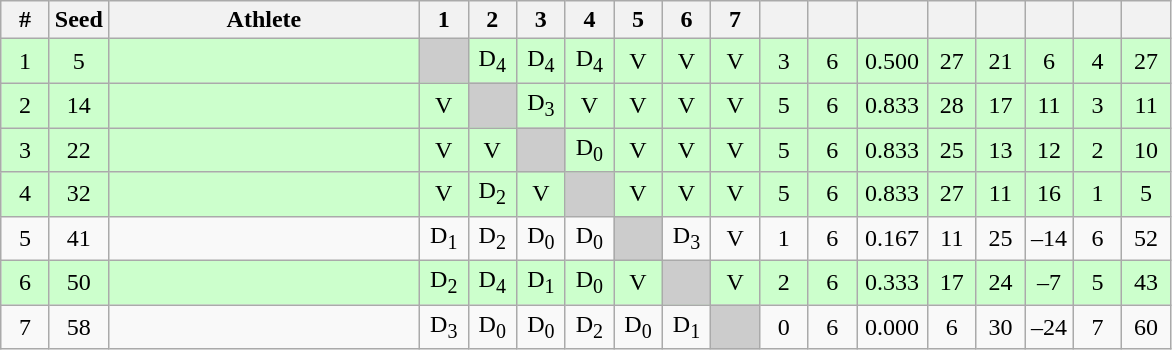<table class="wikitable" style="text-align:center">
<tr>
<th width="25">#</th>
<th width="25">Seed</th>
<th width="200">Athlete</th>
<th width="25">1</th>
<th width="25">2</th>
<th width="25">3</th>
<th width="25">4</th>
<th width="25">5</th>
<th width="25">6</th>
<th width="25">7</th>
<th width="25"></th>
<th width="25"></th>
<th width="40"></th>
<th width="25"></th>
<th width="25"></th>
<th width="25"></th>
<th width="25"></th>
<th width="25"></th>
</tr>
<tr bgcolor="#ccffcc">
<td>1</td>
<td>5</td>
<td align=left></td>
<td bgcolor="#cccccc"></td>
<td>D<sub>4</sub></td>
<td>D<sub>4</sub></td>
<td>D<sub>4</sub></td>
<td>V</td>
<td>V</td>
<td>V</td>
<td>3</td>
<td>6</td>
<td>0.500</td>
<td>27</td>
<td>21</td>
<td>6</td>
<td>4</td>
<td>27</td>
</tr>
<tr bgcolor="#ccffcc">
<td>2</td>
<td>14</td>
<td align=left></td>
<td>V</td>
<td bgcolor="#cccccc"></td>
<td>D<sub>3</sub></td>
<td>V</td>
<td>V</td>
<td>V</td>
<td>V</td>
<td>5</td>
<td>6</td>
<td>0.833</td>
<td>28</td>
<td>17</td>
<td>11</td>
<td>3</td>
<td>11</td>
</tr>
<tr bgcolor="#ccffcc">
<td>3</td>
<td>22</td>
<td align=left></td>
<td>V</td>
<td>V</td>
<td bgcolor="#cccccc"></td>
<td>D<sub>0</sub></td>
<td>V</td>
<td>V</td>
<td>V</td>
<td>5</td>
<td>6</td>
<td>0.833</td>
<td>25</td>
<td>13</td>
<td>12</td>
<td>2</td>
<td>10</td>
</tr>
<tr bgcolor="#ccffcc">
<td>4</td>
<td>32</td>
<td align=left></td>
<td>V</td>
<td>D<sub>2</sub></td>
<td>V</td>
<td bgcolor="#cccccc"></td>
<td>V</td>
<td>V</td>
<td>V</td>
<td>5</td>
<td>6</td>
<td>0.833</td>
<td>27</td>
<td>11</td>
<td>16</td>
<td>1</td>
<td>5</td>
</tr>
<tr>
<td>5</td>
<td>41</td>
<td align=left></td>
<td>D<sub>1</sub></td>
<td>D<sub>2</sub></td>
<td>D<sub>0</sub></td>
<td>D<sub>0</sub></td>
<td bgcolor="#cccccc"></td>
<td>D<sub>3</sub></td>
<td>V</td>
<td>1</td>
<td>6</td>
<td>0.167</td>
<td>11</td>
<td>25</td>
<td>–14</td>
<td>6</td>
<td>52</td>
</tr>
<tr bgcolor="#ccffcc">
<td>6</td>
<td>50</td>
<td align=left></td>
<td>D<sub>2</sub></td>
<td>D<sub>4</sub></td>
<td>D<sub>1</sub></td>
<td>D<sub>0</sub></td>
<td>V</td>
<td bgcolor="#cccccc"></td>
<td>V</td>
<td>2</td>
<td>6</td>
<td>0.333</td>
<td>17</td>
<td>24</td>
<td>–7</td>
<td>5</td>
<td>43</td>
</tr>
<tr>
<td>7</td>
<td>58</td>
<td align=left></td>
<td>D<sub>3</sub></td>
<td>D<sub>0</sub></td>
<td>D<sub>0</sub></td>
<td>D<sub>2</sub></td>
<td>D<sub>0</sub></td>
<td>D<sub>1</sub></td>
<td bgcolor="#cccccc"></td>
<td>0</td>
<td>6</td>
<td>0.000</td>
<td>6</td>
<td>30</td>
<td>–24</td>
<td>7</td>
<td>60</td>
</tr>
</table>
